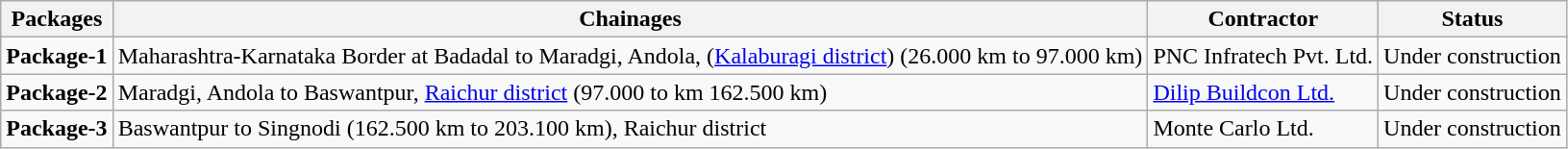<table class="wikitable sortable">
<tr>
<th>Packages</th>
<th>Chainages</th>
<th>Contractor</th>
<th>Status</th>
</tr>
<tr>
<td><strong>Package-1</strong></td>
<td>Maharashtra-Karnataka Border at Badadal to Maradgi, Andola, (<a href='#'>Kalaburagi district</a>) (26.000 km to 97.000 km)</td>
<td>PNC Infratech Pvt. Ltd.</td>
<td>Under construction</td>
</tr>
<tr>
<td><strong>Package-2</strong></td>
<td>Maradgi, Andola to Baswantpur, <a href='#'>Raichur district</a> (97.000 to km 162.500 km)</td>
<td><a href='#'>Dilip Buildcon Ltd.</a></td>
<td>Under construction</td>
</tr>
<tr>
<td><strong>Package-3</strong></td>
<td>Baswantpur to Singnodi (162.500 km to 203.100 km), Raichur district</td>
<td>Monte Carlo Ltd.</td>
<td>Under construction</td>
</tr>
</table>
